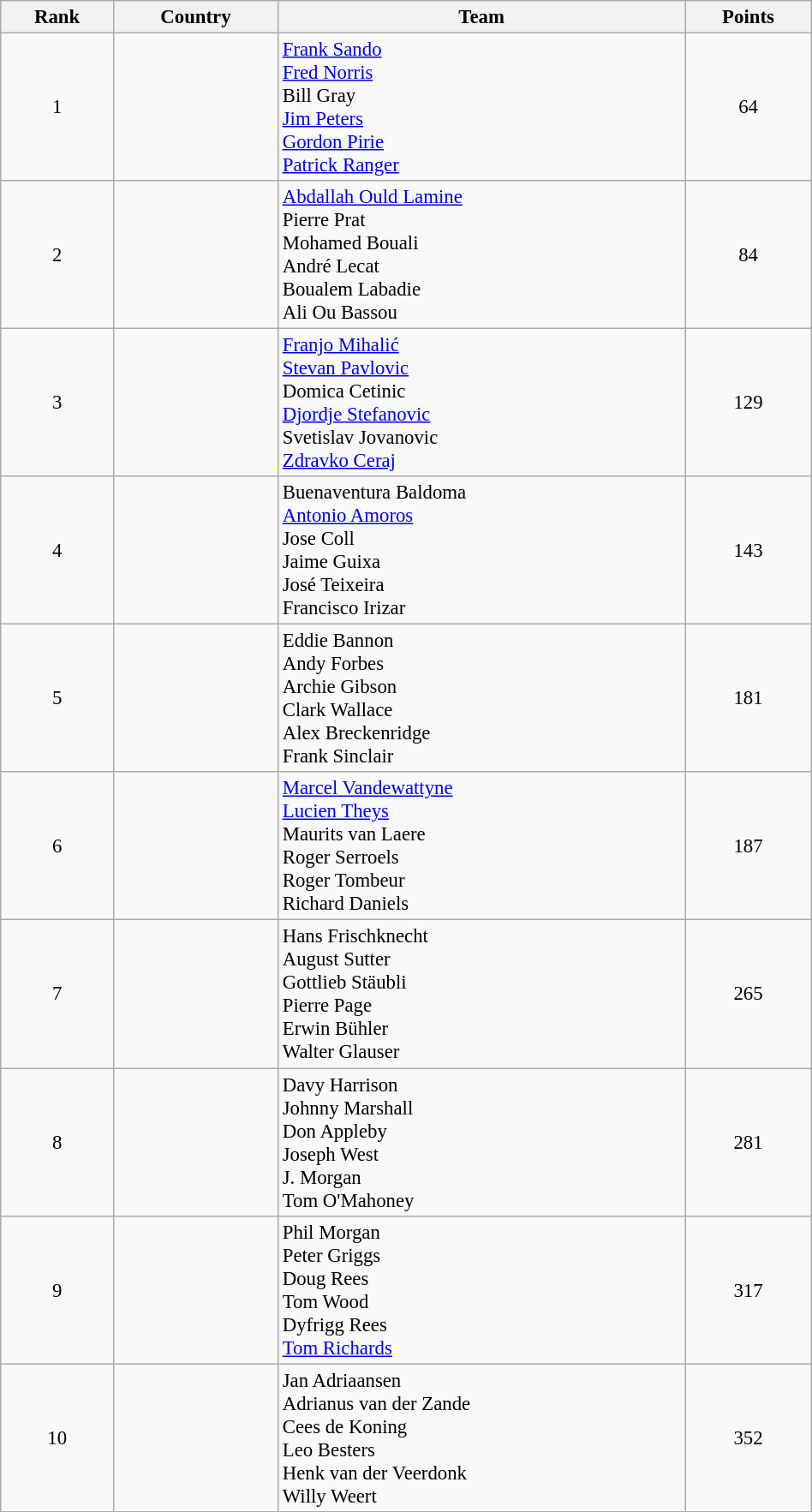<table class="wikitable sortable" style=" text-align:center; font-size:95%;" width="50%">
<tr>
<th>Rank</th>
<th>Country</th>
<th>Team</th>
<th>Points</th>
</tr>
<tr>
<td align=center>1</td>
<td align=left></td>
<td align=left><a href='#'>Frank Sando</a><br><a href='#'>Fred Norris</a><br>Bill Gray<br><a href='#'>Jim Peters</a><br><a href='#'>Gordon Pirie</a><br><a href='#'>Patrick Ranger</a></td>
<td>64</td>
</tr>
<tr>
<td align=center>2</td>
<td align=left></td>
<td align=left><a href='#'>Abdallah Ould Lamine</a><br>Pierre Prat<br>Mohamed Bouali<br>André Lecat<br>Boualem Labadie<br>Ali Ou Bassou</td>
<td>84</td>
</tr>
<tr>
<td align=center>3</td>
<td align=left></td>
<td align=left><a href='#'>Franjo Mihalić</a><br><a href='#'>Stevan Pavlovic</a><br>Domica Cetinic<br><a href='#'>Djordje Stefanovic</a><br>Svetislav Jovanovic<br><a href='#'>Zdravko Ceraj</a></td>
<td>129</td>
</tr>
<tr>
<td align=center>4</td>
<td align=left></td>
<td align=left>Buenaventura Baldoma<br><a href='#'>Antonio Amoros</a><br>Jose Coll<br>Jaime Guixa<br>José Teixeira<br>Francisco Irizar</td>
<td>143</td>
</tr>
<tr>
<td align=center>5</td>
<td align=left></td>
<td align=left>Eddie Bannon<br>Andy Forbes<br>Archie Gibson<br>Clark Wallace<br>Alex Breckenridge<br>Frank Sinclair</td>
<td>181</td>
</tr>
<tr>
<td align=center>6</td>
<td align=left></td>
<td align=left><a href='#'>Marcel Vandewattyne</a><br><a href='#'>Lucien Theys</a><br>Maurits van Laere<br>Roger Serroels<br>Roger Tombeur<br>Richard Daniels</td>
<td>187</td>
</tr>
<tr>
<td align=center>7</td>
<td align=left></td>
<td align=left>Hans Frischknecht<br>August Sutter<br>Gottlieb Stäubli<br>Pierre Page<br>Erwin Bühler<br>Walter Glauser</td>
<td>265</td>
</tr>
<tr>
<td align=center>8</td>
<td align=left></td>
<td align=left>Davy Harrison<br>Johnny Marshall<br>Don Appleby<br>Joseph West<br>J. Morgan<br>Tom O'Mahoney</td>
<td>281</td>
</tr>
<tr>
<td align=center>9</td>
<td align=left></td>
<td align=left>Phil Morgan<br>Peter Griggs<br>Doug Rees<br>Tom Wood<br>Dyfrigg Rees<br><a href='#'>Tom Richards</a></td>
<td>317</td>
</tr>
<tr>
<td align=center>10</td>
<td align=left></td>
<td align=left>Jan Adriaansen<br>Adrianus van der Zande<br>Cees de Koning<br>Leo Besters<br>Henk van der Veerdonk<br>Willy Weert</td>
<td>352</td>
</tr>
</table>
